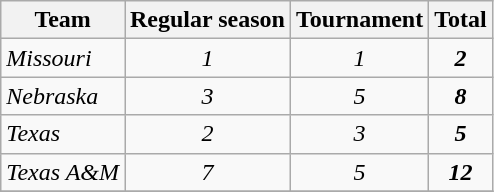<table class="wikitable sortable">
<tr>
<th scope="col">Team</th>
<th scope="col">Regular season</th>
<th scope="col">Tournament</th>
<th scope="col">Total</th>
</tr>
<tr>
<td><em>Missouri</em></td>
<td style="text-align: center;"><em>1</em></td>
<td style="text-align: center;"><em>1</em></td>
<td style="text-align: center;"><strong><em>2</em></strong></td>
</tr>
<tr>
<td><em>Nebraska</em></td>
<td style="text-align: center;"><em>3</em></td>
<td style="text-align: center;"><em>5</em></td>
<td style="text-align: center;"><strong><em>8</em></strong></td>
</tr>
<tr>
<td><em>Texas</em></td>
<td align=center><em>2</em></td>
<td align=center><em>3</em></td>
<td align=center><strong><em>5</em></strong></td>
</tr>
<tr>
<td><em>Texas A&M</em></td>
<td style="text-align: center;"><em>7</em></td>
<td style="text-align: center;"><em>5</em></td>
<td style="text-align: center;"><strong><em>12</em></strong></td>
</tr>
<tr>
</tr>
</table>
